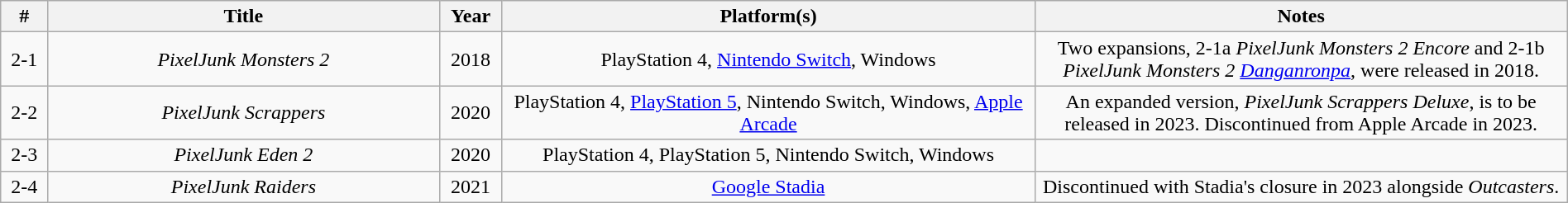<table class="wikitable" style="text-align: center; width: 100%; font-size: 100%;">
<tr>
<th width="3%">#</th>
<th width="25%">Title</th>
<th width="4%">Year</th>
<th width="34%">Platform(s)</th>
<th width="34%">Notes</th>
</tr>
<tr>
<td>2-1</td>
<td><em>PixelJunk Monsters 2</em></td>
<td>2018</td>
<td>PlayStation 4, <a href='#'>Nintendo Switch</a>, Windows</td>
<td>Two expansions, 2-1a <em>PixelJunk Monsters 2 Encore</em> and 2-1b <em>PixelJunk Monsters 2 <a href='#'>Danganronpa</a></em>, were released in 2018.</td>
</tr>
<tr>
<td>2-2</td>
<td><em>PixelJunk Scrappers</em></td>
<td>2020</td>
<td>PlayStation 4, <a href='#'>PlayStation 5</a>, Nintendo Switch, Windows, <a href='#'>Apple Arcade</a></td>
<td>An expanded version, <em>PixelJunk Scrappers Deluxe</em>, is to be released in 2023. Discontinued from Apple Arcade in 2023.</td>
</tr>
<tr>
<td>2-3</td>
<td><em>PixelJunk Eden 2</em></td>
<td>2020</td>
<td>PlayStation 4, PlayStation 5, Nintendo Switch, Windows</td>
<td></td>
</tr>
<tr>
<td>2-4</td>
<td><em>PixelJunk Raiders</em></td>
<td>2021</td>
<td><a href='#'>Google Stadia</a></td>
<td>Discontinued with Stadia's closure in 2023 alongside <em>Outcasters</em>.</td>
</tr>
</table>
